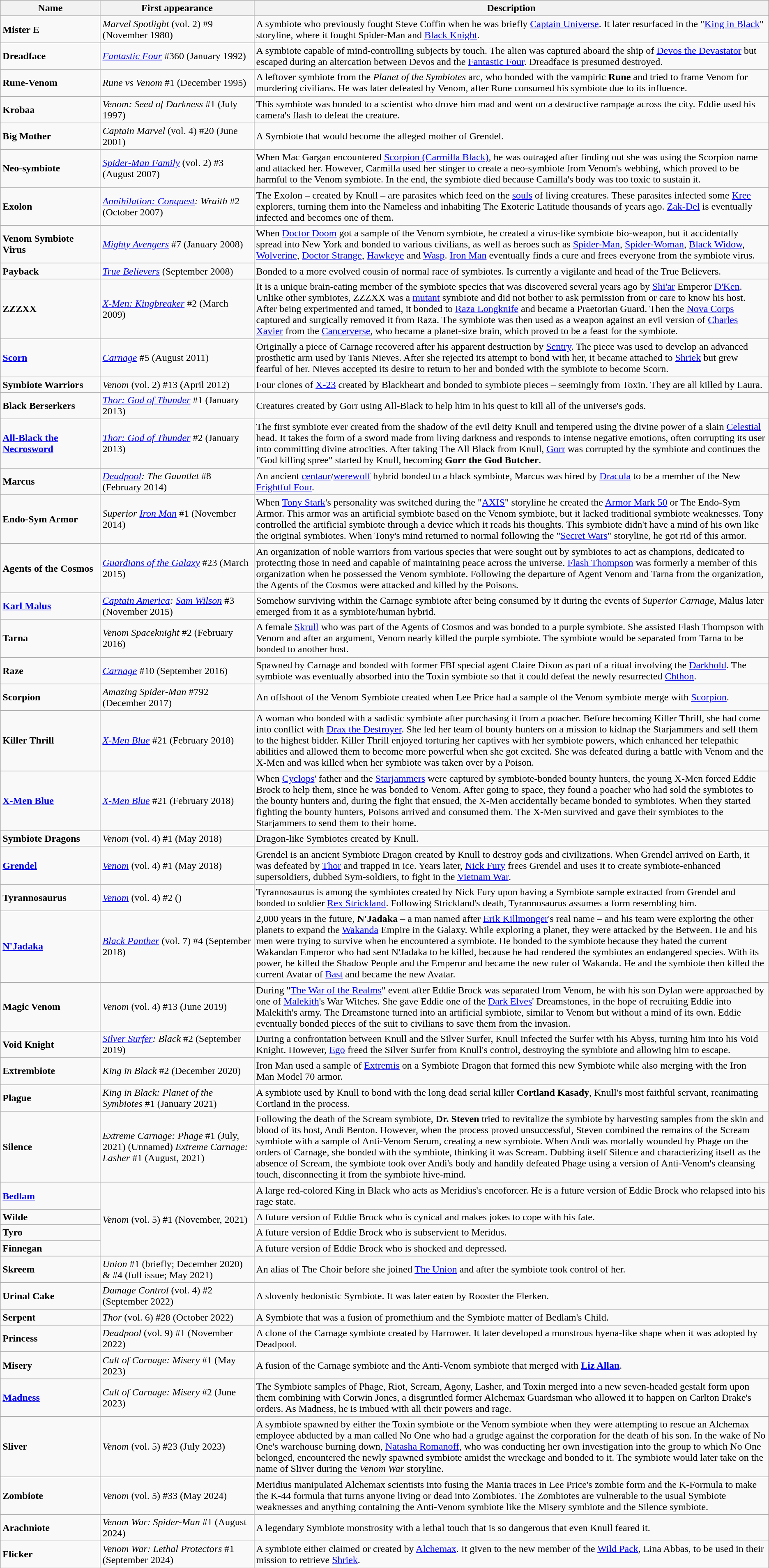<table class="wikitable">
<tr ">
<th style="width:13%;">Name</th>
<th style="width:20%;">First appearance</th>
<th style="width:67%;">Description</th>
</tr>
<tr>
<td><strong>Mister E</strong></td>
<td><em>Marvel Spotlight</em> (vol. 2) #9 (November 1980)</td>
<td>A symbiote who previously fought Steve Coffin when he was briefly <a href='#'>Captain Universe</a>. It later resurfaced in the "<a href='#'>King in Black</a>" storyline, where it fought Spider-Man and <a href='#'>Black Knight</a>.</td>
</tr>
<tr>
<td><strong>Dreadface</strong></td>
<td><em><a href='#'>Fantastic Four</a></em> #360 (January 1992)</td>
<td>A symbiote capable of mind-controlling subjects by touch. The alien was captured aboard the ship of <a href='#'>Devos the Devastator</a> but escaped during an altercation between Devos and the <a href='#'>Fantastic Four</a>. Dreadface is presumed destroyed.</td>
</tr>
<tr>
<td><strong>Rune-Venom</strong></td>
<td><em>Rune vs Venom</em> #1 (December 1995)</td>
<td>A leftover symbiote from the <em>Planet of the Symbiotes</em> arc, who bonded with the vampiric <strong>Rune</strong> and tried to frame Venom for murdering civilians. He was later defeated by Venom, after Rune consumed his symbiote due to its influence.</td>
</tr>
<tr>
<td><strong>Krobaa</strong></td>
<td><em>Venom: Seed of Darkness</em> #1 (July 1997)</td>
<td>This symbiote was bonded to a scientist who drove him mad and went on a destructive rampage across the city. Eddie used his camera's flash to defeat the creature.</td>
</tr>
<tr>
<td><strong>Big Mother</strong></td>
<td><em>Captain Marvel</em> (vol. 4) #20 (June 2001)</td>
<td>A Symbiote that would become the alleged mother of Grendel.</td>
</tr>
<tr>
<td><strong>Neo-symbiote</strong></td>
<td><em><a href='#'>Spider-Man Family</a></em> (vol. 2) #3 (August 2007)</td>
<td>When Mac Gargan encountered <a href='#'>Scorpion (Carmilla Black)</a>, he was outraged after finding out she was using the Scorpion name and attacked her. However, Carmilla used her stinger to create a neo-symbiote from Venom's webbing, which proved to be harmful to the Venom symbiote. In the end, the symbiote died because Camilla's body was too toxic to sustain it.</td>
</tr>
<tr>
<td><strong>Exolon</strong></td>
<td><em><a href='#'>Annihilation: Conquest</a>: Wraith</em> #2 (October 2007)</td>
<td>The Exolon – created by Knull – are parasites which feed on the <a href='#'>souls</a> of living creatures. These parasites infected some <a href='#'>Kree</a> explorers, turning them into the Nameless and inhabiting The Exoteric Latitude thousands of years ago. <a href='#'>Zak-Del</a> is eventually infected and becomes one of them.</td>
</tr>
<tr>
<td><strong>Venom Symbiote Virus</strong></td>
<td><em><a href='#'>Mighty Avengers</a></em> #7 (January 2008)</td>
<td>When <a href='#'>Doctor Doom</a> got a sample of the Venom symbiote, he created a virus-like symbiote bio-weapon, but it accidentally spread into New York and bonded to various civilians, as well as heroes such as <a href='#'>Spider-Man</a>, <a href='#'>Spider-Woman</a>, <a href='#'>Black Widow</a>, <a href='#'>Wolverine</a>, <a href='#'>Doctor Strange</a>, <a href='#'>Hawkeye</a> and <a href='#'>Wasp</a>. <a href='#'>Iron Man</a> eventually finds a cure and frees everyone from the symbiote virus.</td>
</tr>
<tr>
<td><strong>Payback</strong></td>
<td><em><a href='#'>True Believers</a></em> (September 2008)</td>
<td>Bonded to a more evolved cousin of normal race of symbiotes. Is currently a vigilante and head of the True Believers.</td>
</tr>
<tr>
<td><strong>ZZZXX</strong></td>
<td><em><a href='#'>X-Men: Kingbreaker</a></em> #2 (March 2009)</td>
<td>It is a unique brain-eating member of the symbiote species that was discovered several years ago by <a href='#'>Shi'ar</a> Emperor <a href='#'>D'Ken</a>. Unlike other symbiotes, ZZZXX was a <a href='#'>mutant</a> symbiote and did not bother to ask permission from or care to know his host. After being experimented and tamed, it bonded to <a href='#'>Raza Longknife</a> and became a Praetorian Guard. Then the <a href='#'>Nova Corps</a> captured and surgically removed it from Raza. The symbiote was then used as a weapon against an evil version of <a href='#'>Charles Xavier</a> from the <a href='#'>Cancerverse</a>, who became a planet-size brain, which proved to be a feast for the symbiote.</td>
</tr>
<tr>
<td><strong><a href='#'>Scorn</a></strong></td>
<td><em><a href='#'>Carnage</a></em> #5 (August 2011)</td>
<td>Originally a piece of Carnage recovered after his apparent destruction by <a href='#'>Sentry</a>. The piece was used to develop an advanced prosthetic arm used by Tanis Nieves. After she rejected its attempt to bond with her, it became attached to <a href='#'>Shriek</a> but grew fearful of her. Nieves accepted its desire to return to her and bonded with the symbiote to become Scorn.</td>
</tr>
<tr>
<td><strong>Symbiote Warriors</strong></td>
<td><em>Venom</em> (vol. 2) #13 (April 2012)</td>
<td>Four clones of <a href='#'>X-23</a> created by Blackheart and bonded to symbiote pieces – seemingly from Toxin. They are all killed by Laura.</td>
</tr>
<tr>
<td><strong>Black Berserkers</strong></td>
<td><em><a href='#'>Thor: God of Thunder</a></em> #1 (January 2013)</td>
<td>Creatures created by Gorr using All-Black to help him in his quest to kill all of the universe's gods.</td>
</tr>
<tr>
<td id="All-Black_the_Necrosword"><strong><a href='#'>All-Black the Necrosword</a></strong></td>
<td><em><a href='#'>Thor: God of Thunder</a></em> #2 (January 2013)</td>
<td>The first symbiote ever created from the shadow of the evil deity Knull and tempered using the divine power of a slain <a href='#'>Celestial</a> head. It takes the form of a sword made from living darkness and responds to intense negative emotions, often corrupting its user into committing divine atrocities. After taking The All Black from Knull, <a href='#'>Gorr</a> was corrupted by the symbiote and continues the "God killing spree" started by Knull, becoming <strong>Gorr the God Butcher</strong>.</td>
</tr>
<tr>
<td><strong>Marcus</strong></td>
<td><em><a href='#'>Deadpool</a>: The Gauntlet</em> #8 (February 2014)</td>
<td>An ancient <a href='#'>centaur</a>/<a href='#'>werewolf</a> hybrid bonded to a black symbiote, Marcus was hired by <a href='#'>Dracula</a> to be a member of the New <a href='#'>Frightful Four</a>.</td>
</tr>
<tr>
<td><strong>Endo-Sym Armor</strong></td>
<td><em>Superior <a href='#'>Iron Man</a></em> #1 (November 2014)</td>
<td>When <a href='#'>Tony Stark</a>'s personality was switched during the "<a href='#'>AXIS</a>" storyline he created the <a href='#'>Armor Mark 50</a> or The Endo-Sym Armor. This armor was an artificial symbiote based on the Venom symbiote, but it lacked traditional symbiote weaknesses. Tony controlled the artificial symbiote through a device which it reads his thoughts. This symbiote didn't have a mind of his own like the original symbiotes. When Tony's mind returned to normal following the "<a href='#'>Secret Wars</a>" storyline, he got rid of this armor.</td>
</tr>
<tr>
<td><strong>Agents of the Cosmos</strong></td>
<td><em><a href='#'>Guardians of the Galaxy</a></em> #23 (March 2015)</td>
<td>An organization of noble warriors from various species that were sought out by symbiotes to act as champions, dedicated to protecting those in need and capable of maintaining peace across the universe. <a href='#'>Flash Thompson</a> was formerly a member of this organization when he possessed the Venom symbiote. Following the departure of Agent Venom and Tarna from the organization, the Agents of the Cosmos were attacked and killed by the Poisons.</td>
</tr>
<tr>
<td><strong><a href='#'>Karl Malus</a></strong></td>
<td><em><a href='#'>Captain America</a>: <a href='#'>Sam Wilson</a></em> #3 (November 2015)</td>
<td>Somehow surviving within the Carnage symbiote after being consumed by it during the events of <em>Superior Carnage</em>, Malus later emerged from it as a symbiote/human hybrid.</td>
</tr>
<tr>
<td><strong>Tarna</strong></td>
<td><em>Venom Spaceknight</em> #2 (February 2016)</td>
<td>A female <a href='#'>Skrull</a> who was part of the Agents of Cosmos and was bonded to a purple symbiote. She assisted Flash Thompson with Venom and after an argument, Venom nearly killed the purple symbiote. The symbiote would be separated from Tarna to be bonded to another host.</td>
</tr>
<tr>
<td><strong>Raze</strong></td>
<td><em><a href='#'>Carnage</a></em> #10 (September 2016)</td>
<td>Spawned by Carnage and bonded with former FBI special agent Claire Dixon as part of a ritual involving the <a href='#'>Darkhold</a>. The symbiote was eventually absorbed into the Toxin symbiote so that it could defeat the newly resurrected <a href='#'>Chthon</a>.</td>
</tr>
<tr>
<td><strong>Scorpion</strong></td>
<td><em>Amazing Spider-Man</em> #792 (December 2017)</td>
<td>An offshoot of the Venom Symbiote created when Lee Price had a sample of the Venom symbiote merge with <a href='#'>Scorpion</a>.</td>
</tr>
<tr>
<td><strong>Killer Thrill</strong></td>
<td><em><a href='#'>X-Men Blue</a></em> #21 (February 2018)</td>
<td>A woman who bonded with a sadistic symbiote after purchasing it from a poacher. Before becoming Killer Thrill, she had come into conflict with <a href='#'>Drax the Destroyer</a>. She led her team of bounty hunters on a mission to kidnap the Starjammers and sell them to the highest bidder. Killer Thrill enjoyed torturing her captives with her symbiote powers, which enhanced her telepathic abilities and allowed them to become more powerful when she got excited. She was defeated during a battle with Venom and the X-Men and was killed when her symbiote was taken over by a Poison.</td>
</tr>
<tr>
<td><strong><a href='#'>X-Men Blue</a></strong></td>
<td><em><a href='#'>X-Men Blue</a></em> #21 (February 2018)</td>
<td>When <a href='#'>Cyclops</a>' father and the <a href='#'>Starjammers</a> were captured by symbiote-bonded bounty hunters, the young X-Men forced Eddie Brock to help them, since he was bonded to Venom. After going to space, they found a poacher who had sold the symbiotes to the bounty hunters and, during the fight that ensued, the X-Men accidentally became bonded to symbiotes. When they started fighting the bounty hunters, Poisons arrived and consumed them. The X-Men survived and gave their symbiotes to the Starjammers to send them to their home.</td>
</tr>
<tr>
<td><strong>Symbiote Dragons</strong></td>
<td><em>Venom</em> (vol. 4) #1 (May 2018)</td>
<td>Dragon-like Symbiotes created by Knull.</td>
</tr>
<tr>
<td><strong><a href='#'>Grendel</a></strong></td>
<td><em><a href='#'>Venom</a></em> (vol. 4) #1 (May 2018)</td>
<td>Grendel is an ancient Symbiote Dragon created by Knull to destroy gods and civilizations. When Grendel arrived on Earth, it was defeated by <a href='#'>Thor</a> and trapped in ice. Years later, <a href='#'>Nick Fury</a> frees Grendel and uses it to create symbiote-enhanced supersoldiers, dubbed Sym-soldiers, to fight in the <a href='#'>Vietnam War</a>.</td>
</tr>
<tr>
<td><strong>Tyrannosaurus</strong></td>
<td><em><a href='#'>Venom</a></em> (vol. 4) #2 ()</td>
<td>Tyrannosaurus is among the symbiotes created by Nick Fury upon having a Symbiote sample extracted from Grendel and bonded to soldier <a href='#'>Rex Strickland</a>. Following Strickland's death, Tyrannosaurus assumes a form resembling him.</td>
</tr>
<tr>
<td><strong><a href='#'>N'Jadaka</a></strong></td>
<td><em><a href='#'>Black Panther</a></em> (vol. 7) #4 (September 2018)</td>
<td>2,000 years in the future, <strong>N'Jadaka</strong> – a man named after <a href='#'>Erik Killmonger</a>'s real name – and his team were exploring the other planets to expand the <a href='#'>Wakanda</a> Empire in the Galaxy. While exploring a planet, they were attacked by the Between. He and his men were trying to survive when he encountered a symbiote. He bonded to the symbiote because they hated the current Wakandan Emperor who had sent N'Jadaka to be killed, because he had rendered the symbiotes an endangered species. With its power, he killed the Shadow People and the Emperor and became the new ruler of Wakanda. He and the symbiote then killed the current Avatar of <a href='#'>Bast</a> and became the new Avatar.</td>
</tr>
<tr>
<td><strong>Magic Venom</strong></td>
<td><em>Venom</em> (vol. 4) #13 (June 2019)</td>
<td>During "<a href='#'>The War of the Realms</a>" event after Eddie Brock was separated from Venom, he with his son Dylan were approached by one of <a href='#'>Malekith</a>'s War Witches. She gave Eddie one of the <a href='#'>Dark Elves</a>' Dreamstones, in the hope of recruiting Eddie into Malekith's army. The Dreamstone turned into an artificial symbiote, similar to Venom but without a mind of its own. Eddie eventually bonded pieces of the suit to civilians to save them from the invasion.</td>
</tr>
<tr>
<td><strong>Void Knight</strong></td>
<td><em><a href='#'>Silver Surfer</a>: Black</em> #2 (September 2019)</td>
<td>During a confrontation between Knull and the Silver Surfer, Knull infected the Surfer with his Abyss, turning him into his Void Knight. However, <a href='#'>Ego</a> freed the Silver Surfer from Knull's control, destroying the symbiote and allowing him to escape.</td>
</tr>
<tr>
<td><strong>Extrembiote</strong></td>
<td><em>King in Black</em> #2 (December 2020)</td>
<td>Iron Man used a sample of <a href='#'>Extremis</a> on a Symbiote Dragon that formed this new Symbiote while also merging with the Iron Man Model 70 armor.</td>
</tr>
<tr>
<td><strong>Plague</strong></td>
<td><em>King in Black: Planet of the Symbiotes</em> #1 (January 2021)</td>
<td>A symbiote used by Knull to bond with the long dead serial killer <strong>Cortland Kasady</strong>, Knull's most faithful servant, reanimating Cortland in the process.</td>
</tr>
<tr>
<td><strong>Silence</strong></td>
<td><em>Extreme Carnage: Phage</em> #1 (July, 2021) (Unnamed) <em>Extreme Carnage: Lasher</em> #1 (August, 2021)</td>
<td>Following the death of the Scream symbiote, <strong>Dr. Steven</strong> tried to revitalize the symbiote by harvesting samples from the skin and blood of its host, Andi Benton. However, when the process proved unsuccessful, Steven combined the remains of the Scream symbiote with a sample of Anti-Venom Serum, creating a new symbiote. When Andi was mortally wounded by Phage on the orders of Carnage, she bonded with the symbiote, thinking it was Scream. Dubbing itself Silence and characterizing itself as the absence of Scream, the symbiote took over Andi's body and handily defeated Phage using a version of Anti-Venom's cleansing touch, disconnecting it from the symbiote hive-mind.</td>
</tr>
<tr>
<td><strong><a href='#'>Bedlam</a></strong></td>
<td rowspan="4"><em>Venom</em> (vol. 5) #1 (November, 2021)</td>
<td>A large red-colored King in Black who acts as Meridius's encoforcer. He is a future version of Eddie Brock who relapsed into his rage state.</td>
</tr>
<tr>
<td><strong>Wilde</strong></td>
<td>A future version of Eddie Brock who is cynical and makes jokes to cope with his fate.</td>
</tr>
<tr>
<td><strong>Tyro</strong></td>
<td>A future version of Eddie Brock who is subservient to Meridus.</td>
</tr>
<tr>
<td><strong>Finnegan</strong></td>
<td>A future version of Eddie Brock who is shocked and depressed.</td>
</tr>
<tr>
<td><strong>Skreem</strong></td>
<td><em>Union</em> #1 (briefly; December 2020) & #4 (full issue; May 2021)</td>
<td>An alias of The Choir before she joined <a href='#'>The Union</a> and after the symbiote took control of her.</td>
</tr>
<tr>
<td><strong>Urinal Cake</strong></td>
<td><em>Damage Control</em> (vol. 4) #2 (September 2022)</td>
<td>A slovenly hedonistic Symbiote. It was later eaten by Rooster the Flerken.</td>
</tr>
<tr>
<td><strong>Serpent</strong></td>
<td><em>Thor</em> (vol. 6) #28 (October 2022)</td>
<td>A Symbiote that was a fusion of promethium and the Symbiote matter of Bedlam's Child.</td>
</tr>
<tr>
<td><strong>Princess</strong></td>
<td><em>Deadpool</em> (vol. 9) #1 (November 2022)</td>
<td>A clone of the Carnage symbiote created by Harrower. It later developed a monstrous hyena-like shape when it was adopted by Deadpool.</td>
</tr>
<tr>
<td><strong>Misery</strong></td>
<td><em>Cult of Carnage: Misery</em> #1 (May 2023)</td>
<td>A fusion of the Carnage symbiote and the Anti-Venom symbiote that merged with <strong><a href='#'>Liz Allan</a></strong>.</td>
</tr>
<tr>
<td><strong><a href='#'>Madness</a></strong></td>
<td><em>Cult of Carnage: Misery</em> #2 (June 2023)</td>
<td>The Symbiote samples of Phage, Riot, Scream, Agony, Lasher, and Toxin merged into a new seven-headed gestalt form upon them combining with Corwin Jones, a disgruntled former Alchemax Guardsman who allowed it to happen on Carlton Drake's orders. As Madness, he is imbued with all their powers and rage.</td>
</tr>
<tr>
<td><strong>Sliver</strong></td>
<td><em>Venom</em> (vol. 5) #23 (July 2023)</td>
<td>A symbiote spawned by either the Toxin symbiote or the Venom symbiote when they were attempting to rescue an Alchemax employee abducted by a man called No One who had a grudge against the corporation for the death of his son. In the wake of No One's warehouse burning down, <a href='#'>Natasha Romanoff</a>, who was conducting her own investigation into the group to which No One belonged, encountered the newly spawned symbiote amidst the wreckage and bonded to it. The symbiote would later take on the name of Sliver during the <em>Venom War</em> storyline.</td>
</tr>
<tr>
<td><strong>Zombiote</strong></td>
<td><em>Venom</em> (vol. 5) #33 (May 2024)</td>
<td>Meridius manipulated Alchemax scientists into fusing the Mania traces in Lee Price's zombie form and the K-Formula to make the K-44 formula that turns anyone living or dead into Zombiotes. The Zombiotes are vulnerable to the usual Symbiote weaknesses and anything containing the Anti-Venom symbiote like the Misery symbiote and the Silence symbiote.</td>
</tr>
<tr>
<td><strong>Arachniote</strong></td>
<td><em>Venom War: Spider-Man</em> #1 (August 2024)</td>
<td>A legendary Symbiote monstrosity with a lethal touch that is so dangerous that even Knull feared it.</td>
</tr>
<tr>
<td><strong>Flicker</strong></td>
<td><em>Venom War: Lethal Protectors</em> #1 (September 2024)</td>
<td>A symbiote either claimed or created by <a href='#'>Alchemax</a>. It given to the new member of the <a href='#'>Wild Pack</a>, Lina Abbas, to be used in their mission to retrieve <a href='#'>Shriek</a>.</td>
</tr>
</table>
